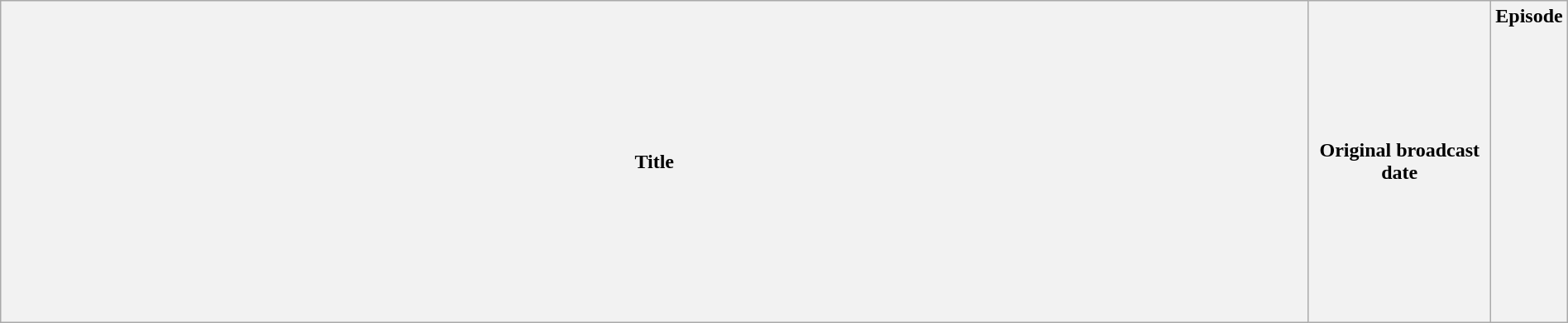<table class="wikitable plainrowheaders" style="width:100%; margin:auto;">
<tr>
<th>Title</th>
<th width="140">Original broadcast date</th>
<th width="40">Episode<br><br><br><br><br><br><br><br><br><br><br><br><br><br></th>
</tr>
</table>
